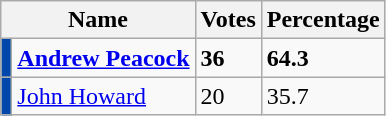<table class="wikitable">
<tr>
<th colspan="2">Name</th>
<th>Votes</th>
<th>Percentage</th>
</tr>
<tr>
<td style="background:#0047AB"></td>
<td><strong><a href='#'>Andrew Peacock</a></strong></td>
<td><strong>36</strong></td>
<td><strong>64.3</strong></td>
</tr>
<tr>
<td style="background:#0047AB"></td>
<td><a href='#'>John Howard</a></td>
<td>20</td>
<td>35.7</td>
</tr>
</table>
